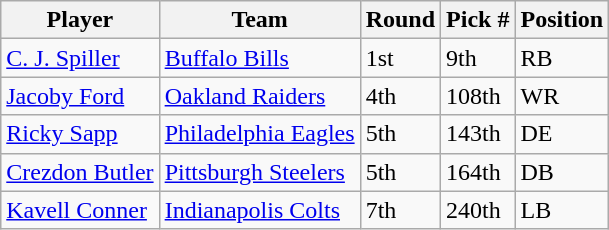<table class="wikitable">
<tr>
<th>Player</th>
<th>Team</th>
<th>Round</th>
<th>Pick #</th>
<th>Position</th>
</tr>
<tr>
<td><a href='#'>C. J. Spiller</a></td>
<td><a href='#'>Buffalo Bills</a></td>
<td>1st</td>
<td>9th</td>
<td>RB</td>
</tr>
<tr>
<td><a href='#'>Jacoby Ford</a></td>
<td><a href='#'>Oakland Raiders</a></td>
<td>4th</td>
<td>108th</td>
<td>WR</td>
</tr>
<tr>
<td><a href='#'>Ricky Sapp</a></td>
<td><a href='#'>Philadelphia Eagles</a></td>
<td>5th</td>
<td>143th</td>
<td>DE</td>
</tr>
<tr>
<td><a href='#'>Crezdon Butler</a></td>
<td><a href='#'>Pittsburgh Steelers</a></td>
<td>5th</td>
<td>164th</td>
<td>DB</td>
</tr>
<tr>
<td><a href='#'>Kavell Conner</a></td>
<td><a href='#'>Indianapolis Colts</a></td>
<td>7th</td>
<td>240th</td>
<td>LB</td>
</tr>
</table>
